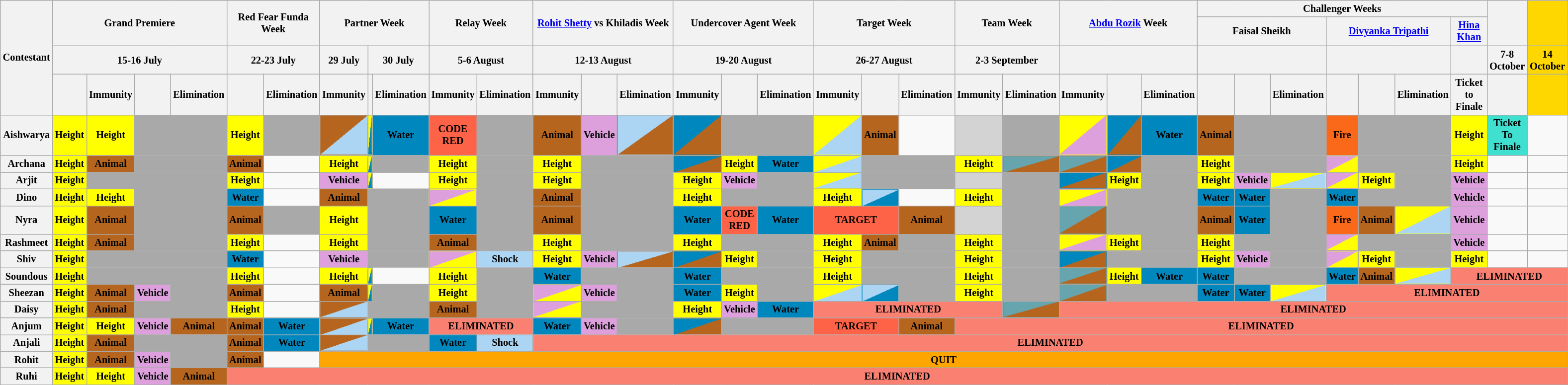<table class="wikitable" border="2" class="wikitable" style="text-align:center; font-size:85%">
<tr>
<th rowspan="4">Contestant</th>
<th colspan="4" rowspan="2">Grand Premiere</th>
<th colspan="2" rowspan="2">Red Fear Funda Week</th>
<th colspan="3" rowspan="2">Partner Week</th>
<th colspan="2" rowspan="2">Relay Week</th>
<th colspan="3" rowspan="2"><a href='#'>Rohit Shetty</a> vs Khiladis Week</th>
<th colspan="3" rowspan="2">Undercover Agent Week</th>
<th colspan="3" rowspan="2">Target Week</th>
<th colspan="2" rowspan="2">Team Week</th>
<th colspan="3" rowspan="2"><a href='#'>Abdu Rozik</a> Week</th>
<th colspan="7">Challenger Weeks</th>
<th rowspan="2"></th>
<td rowspan="2" bgcolor=gold><strong></strong></td>
</tr>
<tr>
<th colspan="3">Faisal Sheikh</th>
<th colspan="3"><a href='#'>Divyanka Tripathi</a></th>
<th><a href='#'>Hina Khan</a></th>
</tr>
<tr>
<th colspan="4">15-16 July</th>
<th colspan="2">22-23 July</th>
<th>29 July</th>
<th colspan="2">30 July</th>
<th colspan="2">5-6 August</th>
<th colspan="3">12-13 August</th>
<th colspan="3">19-20 August</th>
<th colspan="3">26-27 August</th>
<th colspan="2">2-3 September</th>
<th colspan="3"></th>
<th colspan="3"></th>
<th colspan="3"></th>
<th></th>
<th>7-8 October</th>
<td bgcolor=gold><strong>14 October</strong></td>
</tr>
<tr>
<th></th>
<th>Immunity</th>
<th></th>
<th>Elimination</th>
<th></th>
<th>Elimination</th>
<th>Immunity</th>
<th></th>
<th>Elimination</th>
<th>Immunity</th>
<th>Elimination</th>
<th>Immunity</th>
<th></th>
<th>Elimination</th>
<th>Immunity</th>
<th></th>
<th>Elimination</th>
<th>Immunity</th>
<th></th>
<th>Elimination</th>
<th>Immunity</th>
<th>Elimination</th>
<th>Immunity</th>
<th></th>
<th>Elimination</th>
<th></th>
<th></th>
<th>Elimination</th>
<th></th>
<th></th>
<th>Elimination</th>
<th>Ticket to Finale</th>
<th></th>
<td Bgcolor=gold></td>
</tr>
<tr>
<th><strong>Aishwarya</strong></th>
<td bgcolor="Yellow"><strong>Height</strong></td>
<td bgcolor="Yellow"><strong>Height</strong></td>
<td colspan="2" bgcolor="darkgray"></td>
<td bgcolor="Yellow"><strong>Height</strong></td>
<td bgcolor="darkgray"></td>
<td style="background:linear-gradient(to right bottom, #B5651D 50%, #ACD5F3 50%);"></td>
<td style="background:linear-gradient(to right bottom, yellow 50%, #0087BD 50%);"></td>
<td bgcolor="#0087BD"><strong>Water</strong></td>
<td bgcolor="tomato"><strong>CODE RED</strong></td>
<td bgcolor="darkgray"></td>
<td bgcolor="#B5651D"><strong>Animal</strong></td>
<td bgcolor="Plum"><strong>Vehicle</strong></td>
<td style="background:linear-gradient(to right bottom, #ACD5F3 50%, #B5651D 50%);"></td>
<td style="background:linear-gradient(to right bottom, #0087BD 50%, #B5651D 50%);"></td>
<td colspan="2" bgcolor="darkgray"></td>
<td style="background:linear-gradient(to right bottom, yellow 50%, #ACD5F3 50%);"></td>
<td bgcolor="#B5651D"><strong>Animal</strong></td>
<td></td>
<td bgcolor="lightgrey"></td>
<td bgcolor="darkgray"></td>
<td style="background:linear-gradient(to right bottom, yellow 50%, plum 50%);"></td>
<td style="background:linear-gradient(to right bottom, #0087BD 50%, #B5651D 50%);"></td>
<td bgcolor="#0087BD"><strong>Water</strong></td>
<td bgcolor="#B5651D"><strong>Animal</strong></td>
<td colspan="2" bgcolor="darkgray"></td>
<td bgcolor="#FA6819"><strong>Fire</strong></td>
<td colspan="2" bgcolor="darkgray"></td>
<td bgcolor="Yellow"><strong>Height</strong></td>
<td bgcolor="turquoise"><strong>Ticket To Finale</strong></td>
<td></td>
</tr>
<tr>
<th><strong>Archana</strong></th>
<td bgcolor="Yellow"><strong>Height</strong></td>
<td bgcolor="#B5651D"><strong>Animal</strong></td>
<td colspan="2" bgcolor="darkgray"></td>
<td bgcolor="#B5651D"><strong>Animal</strong></td>
<td></td>
<td bgcolor="Yellow"><strong>Height</strong></td>
<td style="background:linear-gradient(to right bottom, yellow 50%, #0087BD 50%);"></td>
<td bgcolor="darkgray"></td>
<td bgcolor="Yellow"><strong>Height</strong></td>
<td bgcolor="darkgray"></td>
<td bgcolor="Yellow"><strong>Height</strong></td>
<td colspan="2" bgcolor="darkgray"></td>
<td style="background:linear-gradient(to right bottom, #0087BD 50%, #B5651D 50%);"></td>
<td bgcolor="Yellow"><strong>Height</strong></td>
<td bgcolor="#0087BD"><strong>Water</strong></td>
<td style="background:linear-gradient(to right bottom, yellow 50%, #ACD5F3 50%);"></td>
<td colspan="2" bgcolor="darkgray"></td>
<td bgcolor="Yellow"><strong>Height</strong></td>
<td style="background:linear-gradient(to right bottom, #66a5ad 50%, #B5651D 50%);"></td>
<td style="background:linear-gradient(to right bottom, #66a5ad 50%, #B5651D 50%);"></td>
<td style="background:linear-gradient(to right bottom, #0087BD 50%, #B5651D 50%);"></td>
<td bgcolor="darkgray"></td>
<td bgcolor="Yellow"><strong>Height</strong></td>
<td colspan="2" bgcolor="darkgray"></td>
<td style="background:linear-gradient(to right bottom, plum 50%, Yellow 50%);"></td>
<td colspan="2" bgcolor="darkgray"></td>
<td bgcolor="Yellow"><strong>Height</strong></td>
<td></td>
<td></td>
</tr>
<tr>
<th><strong>Arjit</strong></th>
<td bgcolor="Yellow"><strong>Height</strong></td>
<td colspan="3" bgcolor="darkgray"></td>
<td bgcolor="Yellow"><strong>Height</strong></td>
<td></td>
<td bgcolor="Plum"><strong>Vehicle</strong></td>
<td style="background:linear-gradient(to right bottom, yellow 50%, #0087BD 50%);"></td>
<td></td>
<td bgcolor="Yellow"><strong>Height</strong></td>
<td bgcolor="darkgray"></td>
<td bgcolor="Yellow"><strong>Height</strong></td>
<td colspan="2" bgcolor="darkgray"></td>
<td bgcolor="Yellow"><strong>Height</strong></td>
<td bgcolor="Plum"><strong>Vehicle</strong></td>
<td bgcolor="darkgray"></td>
<td style="background:linear-gradient(to right bottom, yellow 50%, #ACD5F3 50%);"></td>
<td colspan="2" bgcolor="darkgray"></td>
<td bgcolor="lightgrey"></td>
<td bgcolor="darkgray"></td>
<td style="background:linear-gradient(to right bottom, #0087BD 50%, #B5651D 50%);"></td>
<td bgcolor="Yellow"><strong>Height</strong></td>
<td bgcolor="darkgray"></td>
<td bgcolor="Yellow"><strong>Height</strong></td>
<td bgcolor="Plum"><strong>Vehicle</strong></td>
<td style="background:linear-gradient(to right bottom, yellow 50%, #ACD5F3 50%);"></td>
<td style="background:linear-gradient(to right bottom, plum 50%, Yellow 50%);"></td>
<td bgcolor="Yellow"><strong>Height</strong></td>
<td bgcolor="darkgrey"></td>
<td bgcolor="Plum"><strong>Vehicle</strong></td>
<td></td>
<td></td>
</tr>
<tr>
<th><strong>Dino</strong></th>
<td bgcolor="Yellow"><strong>Height</strong></td>
<td bgcolor="Yellow"><strong>Height</strong></td>
<td colspan="2" bgcolor="darkgray"></td>
<td bgcolor="#0087BD"><strong>Water</strong></td>
<td></td>
<td bgcolor="#B5651D"><strong>Animal</strong></td>
<td colspan="2" bgcolor="darkgray"></td>
<td style="background:linear-gradient(to right bottom, plum 50%, Yellow 50%);"></td>
<td bgcolor="darkgray"></td>
<td bgcolor="#B5651D"><strong>Animal</strong></td>
<td colspan="2" bgcolor="darkgray"></td>
<td bgcolor="Yellow"><strong>Height</strong></td>
<td colspan="2" bgcolor="darkgray"></td>
<td bgcolor="Yellow"><strong>Height</strong></td>
<td style="background:linear-gradient(to right bottom, #ACD5F3 50%, #0087BD 50%);"></td>
<td></td>
<td bgcolor="Yellow"><strong>Height</strong></td>
<td bgcolor="darkgray"></td>
<td style="background:linear-gradient(to right bottom, yellow 50%, plum 50%);"></td>
<td colspan="2" bgcolor="darkgray"></td>
<td bgcolor="#0087BD"><strong>Water</strong></td>
<td bgcolor="#0087BD"><strong>Water</strong></td>
<td bgcolor="darkgray"></td>
<td bgcolor="#0087BD"><strong>Water</strong></td>
<td colspan="2" bgcolor="darkgray"></td>
<td bgcolor="Plum"><strong>Vehicle</strong></td>
<td></td>
<td></td>
</tr>
<tr>
<th><strong>Nyra</strong></th>
<td bgcolor="Yellow"><strong>Height</strong></td>
<td bgcolor="#B5651D"><strong>Animal</strong></td>
<td colspan="2" bgcolor="darkgray"></td>
<td bgcolor="#B5651D"><strong>Animal</strong></td>
<td bgcolor="darkgray"></td>
<td bgcolor="Yellow"><strong>Height</strong></td>
<td colspan="2" bgcolor="darkgray"></td>
<td bgcolor="#0087BD"><strong>Water</strong></td>
<td bgcolor="darkgray"></td>
<td bgcolor="#B5651D"><strong>Animal</strong></td>
<td colspan="2" bgcolor="darkgray"></td>
<td bgcolor="#0087BD"><strong>Water</strong></td>
<td bgcolor="tomato"><strong>CODE RED</strong></td>
<td bgcolor="#0087BD"><strong>Water</strong></td>
<td colspan="2" bgcolor="tomato"><strong>TARGET</strong></td>
<td bgcolor="#B5651D"><strong>Animal</strong></td>
<td bgcolor="lightgrey"></td>
<td bgcolor="darkgray"></td>
<td style="background:linear-gradient(to right bottom, #66a5ad 50%, #B5651D 50%);"></td>
<td colspan="2" bgcolor="darkgray"></td>
<td bgcolor="#B5651D"><strong>Animal</strong></td>
<td bgcolor="#0087BD"><strong>Water</strong></td>
<td bgcolor="darkgray"></td>
<td bgcolor="#FA6819"><strong>Fire</strong></td>
<td bgcolor="#B5651D"><strong>Animal</strong></td>
<td style="background:linear-gradient(to right bottom, yellow 50%, #ACD5F3 50%);"></td>
<td bgcolor="Plum"><strong>Vehicle</strong></td>
<td></td>
<td></td>
</tr>
<tr>
<th><strong>Rashmeet</strong></th>
<td bgcolor="Yellow"><strong>Height</strong></td>
<td bgcolor="#B5651D"><strong>Animal</strong></td>
<td colspan="2" bgcolor="darkgray"></td>
<td bgcolor="Yellow"><strong>Height</strong></td>
<td></td>
<td bgcolor="Yellow"><strong>Height</strong></td>
<td colspan="2" bgcolor="darkgray"></td>
<td bgcolor="#B5651D"><strong>Animal</strong></td>
<td bgcolor="darkgray"></td>
<td bgcolor="Yellow"><strong>Height</strong></td>
<td colspan="2" bgcolor="darkgray"></td>
<td bgcolor="Yellow"><strong>Height</strong></td>
<td colspan="2" bgcolor="darkgray"></td>
<td bgcolor="Yellow"><strong>Height</strong></td>
<td bgcolor="#B5651D"><strong>Animal</strong></td>
<td bgcolor="darkgray"></td>
<td bgcolor="Yellow"><strong>Height</strong></td>
<td bgcolor="darkgray"></td>
<td style="background:linear-gradient(to right bottom, yellow 50%, plum 50%);"></td>
<td bgcolor="Yellow"><strong>Height</strong></td>
<td bgcolor="darkgray"></td>
<td bgcolor="Yellow"><strong>Height</strong></td>
<td colspan="2" bgcolor="darkgray"></td>
<td style="background:linear-gradient(to right bottom, plum 50%, Yellow 50%);"></td>
<td colspan="2" bgcolor="darkgray"></td>
<td bgcolor="Plum"><strong>Vehicle</strong></td>
<td></td>
<td></td>
</tr>
<tr>
<th><strong>Shiv</strong></th>
<td bgcolor="Yellow"><strong>Height</strong></td>
<td colspan="3" bgcolor="darkgray"></td>
<td bgcolor="#0087BD"><strong>Water</strong></td>
<td></td>
<td bgcolor="Plum"><strong>Vehicle</strong></td>
<td colspan="2" bgcolor="darkgray"></td>
<td style="background:linear-gradient(to right bottom, plum 50%, Yellow 50%);"></td>
<td bgcolor="#ACD5F3"><strong>Shock</strong></td>
<td bgcolor="Yellow"><strong>Height</strong></td>
<td bgcolor="Plum"><strong>Vehicle</strong></td>
<td style="background:linear-gradient(to right bottom, #ACD5F3 50%, #B5651D 50%);"></td>
<td style="background:linear-gradient(to right bottom, #0087BD 50%, #B5651D 50%);"></td>
<td bgcolor="Yellow"><strong>Height</strong></td>
<td bgcolor="darkgray"></td>
<td bgcolor="Yellow"><strong>Height</strong></td>
<td colspan="2" bgcolor="darkgray"></td>
<td bgcolor="Yellow"><strong>Height</strong></td>
<td bgcolor="darkgray"></td>
<td style="background:linear-gradient(to right bottom, #0087BD 50%, #B5651D 50%);"></td>
<td colspan="2" bgcolor="darkgray"></td>
<td bgcolor="Yellow"><strong>Height</strong></td>
<td bgcolor="Plum"><strong>Vehicle</strong></td>
<td bgcolor="darkgray"></td>
<td style="background:linear-gradient(to right bottom, plum 50%, Yellow 50%);"></td>
<td bgcolor="Yellow"><strong>Height</strong></td>
<td bgcolor="darkgray"></td>
<td bgcolor="Yellow"><strong>Height</strong></td>
<td></td>
<td></td>
</tr>
<tr>
<th><strong>Soundous</strong></th>
<td bgcolor="Yellow"><strong>Height</strong></td>
<td colspan="3" bgcolor="darkgray"></td>
<td bgcolor="Yellow"><strong>Height</strong></td>
<td></td>
<td bgcolor="Yellow"><strong>Height</strong></td>
<td style="background:linear-gradient(to right bottom, yellow 50%, #0087BD 50%);"></td>
<td></td>
<td bgcolor="Yellow"><strong>Height</strong></td>
<td bgcolor="darkgray"></td>
<td bgcolor="#0087BD"><strong>Water</strong></td>
<td colspan="2" bgcolor="darkgray"></td>
<td bgcolor="#0087BD"><strong>Water</strong></td>
<td colspan="2" bgcolor="darkgray"></td>
<td bgcolor="Yellow"><strong>Height</strong></td>
<td colspan="2" bgcolor="darkgray"></td>
<td bgcolor="Yellow"><strong>Height</strong></td>
<td bgcolor="darkgray"></td>
<td style="background:linear-gradient(to right bottom, #66a5ad 50%, #B5651D 50%);"></td>
<td bgcolor="Yellow"><strong>Height</strong></td>
<td bgcolor="#0087BD"><strong>Water</strong></td>
<td bgcolor="#0087BD"><strong>Water</strong></td>
<td colspan="2" bgcolor="darkgray"></td>
<td bgcolor="#0087BD"><strong>Water</strong></td>
<td bgcolor="#B5651D"><strong>Animal</strong></td>
<td style="background:linear-gradient(to right bottom, yellow 50%, #ACD5F3 50%);"></td>
<td colspan="6" bgcolor="salmon"><strong>ELIMINATED</strong></td>
</tr>
<tr>
<th><strong>Sheezan</strong></th>
<td bgcolor="Yellow"><strong>Height</strong></td>
<td bgcolor="#B5651D"><strong>Animal</strong></td>
<td bgcolor="Plum"><strong>Vehicle</strong></td>
<td bgcolor="darkgray"></td>
<td bgcolor="#B5651D"><strong>Animal</strong></td>
<td></td>
<td bgcolor="#B5651D"><strong>Animal</strong></td>
<td style="background:linear-gradient(to right bottom, yellow 50%, #0087BD 50%);"></td>
<td bgcolor="darkgray"></td>
<td bgcolor="Yellow"><strong>Height</strong></td>
<td bgcolor="darkgray"></td>
<td style="background:linear-gradient(to right bottom, plum 50%, Yellow 50%);"></td>
<td bgcolor="Plum"><strong>Vehicle</strong></td>
<td bgcolor="darkgray"></td>
<td bgcolor="#0087BD"><strong>Water</strong></td>
<td bgcolor="Yellow"><strong>Height</strong></td>
<td bgcolor="darkgray"></td>
<td style="background:linear-gradient(to right bottom, yellow 50%, #ACD5F3 50%);"></td>
<td style="background:linear-gradient(to right bottom, #ACD5F3 50%, #0087BD 50%);"></td>
<td bgcolor="darkgray"></td>
<td bgcolor="Yellow"><strong>Height</strong></td>
<td bgcolor="darkgray"></td>
<td style="background:linear-gradient(to right bottom, #66a5ad 50%, #B5651D 50%);"></td>
<td colspan="2" bgcolor="darkgray"></td>
<td bgcolor="#0087BD"><strong>Water</strong></td>
<td bgcolor="#0087BD"><strong>Water</strong></td>
<td style="background:linear-gradient(to right bottom, yellow 50%, #ACD5F3 50%);"></td>
<td colspan="9" bgcolor="salmon"><strong>ELIMINATED</strong></td>
</tr>
<tr>
<th><strong>Daisy</strong></th>
<td bgcolor="Yellow"><strong>Height</strong></td>
<td bgcolor="#B5651D"><strong>Animal</strong></td>
<td colspan="2" bgcolor="darkgray"></td>
<td bgcolor="Yellow"><strong>Height</strong></td>
<td></td>
<td style="background:linear-gradient(to right bottom, #B5651D 50%, #ACD5F3 50%);"></td>
<td colspan="2" bgcolor="darkgray"></td>
<td bgcolor="#B5651D"><strong>Animal</strong></td>
<td bgcolor="darkgray"></td>
<td style="background:linear-gradient(to right bottom, plum 50%, Yellow 50%);"></td>
<td colspan="2" bgcolor="darkgray"></td>
<td bgcolor="Yellow"><strong>Height</strong></td>
<td bgcolor="Plum"><strong>Vehicle</strong></td>
<td bgcolor="#0087BD"><strong>Water</strong></td>
<td colspan="4" bgcolor="salmon"><strong>ELIMINATED</strong></td>
<td style="background:linear-gradient(to right bottom, #66a5ad 50%, #B5651D 50%);"></td>
<td colspan="15" bgcolor="salmon"><strong>ELIMINATED</strong></td>
</tr>
<tr>
<th><strong>Anjum</strong></th>
<td bgcolor="Yellow"><strong>Height</strong></td>
<td bgcolor="Yellow"><strong>Height</strong></td>
<td bgcolor="Plum"><strong>Vehicle</strong></td>
<td bgcolor="#B5651D"><strong>Animal</strong></td>
<td bgcolor="#B5651D"><strong>Animal</strong></td>
<td bgcolor="#0087BD"><strong>Water</strong></td>
<td style="background:linear-gradient(to right bottom, #B5651D 50%, #ACD5F3 50%);"></td>
<td style="background:linear-gradient(to right bottom, yellow 50%, #0087BD 50%);"></td>
<td bgcolor="#0087BD"><strong>Water</strong></td>
<td colspan="2" bgcolor="salmon"><strong>ELIMINATED</strong></td>
<td bgcolor="#0087BD"><strong>Water</strong></td>
<td bgcolor="Plum"><strong>Vehicle</strong></td>
<td bgcolor="darkgray"></td>
<td style="background:linear-gradient(to right bottom, #0087BD 50%, #B5651D 50%);"></td>
<td colspan="2" bgcolor="darkgray"></td>
<td colspan="2" bgcolor="tomato"><strong>TARGET</strong></td>
<td bgcolor="#B5651D"><strong>Animal</strong></td>
<td colspan="29" bgcolor="salmon"><strong>ELIMINATED</strong></td>
</tr>
<tr>
<th><strong>Anjali</strong></th>
<td bgcolor="Yellow"><strong>Height</strong></td>
<td bgcolor="#B5651D"><strong>Animal</strong></td>
<td colspan="2" bgcolor="darkgray"></td>
<td bgcolor="#B5651D"><strong>Animal</strong></td>
<td bgcolor="#0087BD"><strong>Water</strong></td>
<td style="background:linear-gradient(to right bottom, #B5651D 50%, #ACD5F3 50%);"></td>
<td colspan="2" bgcolor="darkgray"></td>
<td bgcolor="#0087BD"><strong>Water</strong></td>
<td bgcolor="#ACD5F3"><strong>Shock</strong></td>
<td colspan="31" bgcolor="salmon"><strong>ELIMINATED</strong></td>
</tr>
<tr>
<th><strong>Rohit</strong></th>
<td bgcolor="Yellow"><strong>Height</strong></td>
<td bgcolor="#B5651D"><strong>Animal</strong></td>
<td bgcolor="Plum"><strong>Vehicle</strong></td>
<td bgcolor="darkgray"></td>
<td bgcolor="#B5651D"><strong>Animal</strong></td>
<td></td>
<td colspan="33" style="background:orange"><strong>QUIT</strong></td>
</tr>
<tr>
<th><strong>Ruhi</strong></th>
<td bgcolor="Yellow"><strong>Height</strong></td>
<td bgcolor="Yellow"><strong>Height</strong></td>
<td bgcolor="Plum"><strong>Vehicle</strong></td>
<td bgcolor="#B5651D"><strong>Animal</strong></td>
<td colspan="34" bgcolor="salmon"><strong>ELIMINATED</strong></td>
</tr>
</table>
